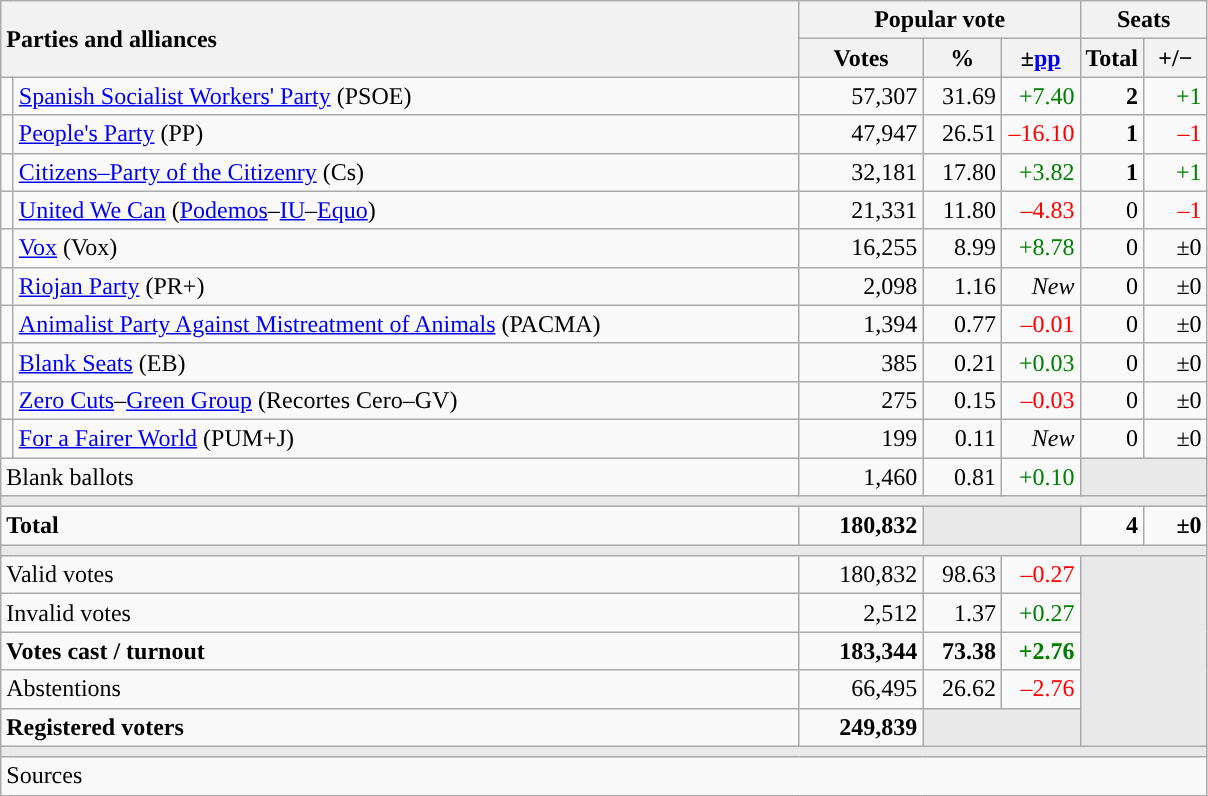<table class="wikitable" style="text-align:right;">
<tr>
<th style="text-align:left;" rowspan="2" colspan="2" width="525">Parties and alliances</th>
<th colspan="3">Popular vote</th>
<th colspan="2">Seats</th>
</tr>
<tr>
<th width="75">Votes</th>
<th width="45">%</th>
<th width="45">±<a href='#'>pp</a></th>
<th width="35">Total</th>
<th width="35">+/−</th>
</tr>
<tr>
<td width="1" style="color:inherit;background:"></td>
<td align="left"><a href='#'>Spanish Socialist Workers' Party</a> (PSOE)</td>
<td>57,307</td>
<td>31.69</td>
<td style="color:green;">+7.40</td>
<td><strong>2</strong></td>
<td style="color:green;">+1</td>
</tr>
<tr>
<td style="color:inherit;background:"></td>
<td align="left"><a href='#'>People's Party</a> (PP)</td>
<td>47,947</td>
<td>26.51</td>
<td style="color:red;">–16.10</td>
<td><strong>1</strong></td>
<td style="color:red;">–1</td>
</tr>
<tr>
<td style="color:inherit;background:"></td>
<td align="left"><a href='#'>Citizens–Party of the Citizenry</a> (Cs)</td>
<td>32,181</td>
<td>17.80</td>
<td style="color:green;">+3.82</td>
<td><strong>1</strong></td>
<td style="color:green;">+1</td>
</tr>
<tr>
<td style="color:inherit;background:"></td>
<td align="left"><a href='#'>United We Can</a> (<a href='#'>Podemos</a>–<a href='#'>IU</a>–<a href='#'>Equo</a>)</td>
<td>21,331</td>
<td>11.80</td>
<td style="color:red;">–4.83</td>
<td>0</td>
<td style="color:red;">–1</td>
</tr>
<tr>
<td style="color:inherit;background:"></td>
<td align="left"><a href='#'>Vox</a> (Vox)</td>
<td>16,255</td>
<td>8.99</td>
<td style="color:green;">+8.78</td>
<td>0</td>
<td>±0</td>
</tr>
<tr>
<td style="color:inherit;background:"></td>
<td align="left"><a href='#'>Riojan Party</a> (PR+)</td>
<td>2,098</td>
<td>1.16</td>
<td><em>New</em></td>
<td>0</td>
<td>±0</td>
</tr>
<tr>
<td style="color:inherit;background:"></td>
<td align="left"><a href='#'>Animalist Party Against Mistreatment of Animals</a> (PACMA)</td>
<td>1,394</td>
<td>0.77</td>
<td style="color:red;">–0.01</td>
<td>0</td>
<td>±0</td>
</tr>
<tr>
<td style="color:inherit;background:"></td>
<td align="left"><a href='#'>Blank Seats</a> (EB)</td>
<td>385</td>
<td>0.21</td>
<td style="color:green;">+0.03</td>
<td>0</td>
<td>±0</td>
</tr>
<tr>
<td style="color:inherit;background:"></td>
<td align="left"><a href='#'>Zero Cuts</a>–<a href='#'>Green Group</a> (Recortes Cero–GV)</td>
<td>275</td>
<td>0.15</td>
<td style="color:red;">–0.03</td>
<td>0</td>
<td>±0</td>
</tr>
<tr>
<td style="color:inherit;background:"></td>
<td align="left"><a href='#'>For a Fairer World</a> (PUM+J)</td>
<td>199</td>
<td>0.11</td>
<td><em>New</em></td>
<td>0</td>
<td>±0</td>
</tr>
<tr>
<td align="left" colspan="2">Blank ballots</td>
<td>1,460</td>
<td>0.81</td>
<td style="color:green;">+0.10</td>
<td bgcolor="#E9E9E9" colspan="2"></td>
</tr>
<tr>
<td colspan="7" bgcolor="#E9E9E9"></td>
</tr>
<tr style="font-weight:bold;">
<td align="left" colspan="2">Total</td>
<td>180,832</td>
<td bgcolor="#E9E9E9" colspan="2"></td>
<td>4</td>
<td>±0</td>
</tr>
<tr>
<td colspan="7" bgcolor="#E9E9E9"></td>
</tr>
<tr>
<td align="left" colspan="2">Valid votes</td>
<td>180,832</td>
<td>98.63</td>
<td style="color:red;">–0.27</td>
<td bgcolor="#E9E9E9" colspan="2" rowspan="5"></td>
</tr>
<tr>
<td align="left" colspan="2">Invalid votes</td>
<td>2,512</td>
<td>1.37</td>
<td style="color:green;">+0.27</td>
</tr>
<tr style="font-weight:bold;">
<td align="left" colspan="2">Votes cast / turnout</td>
<td>183,344</td>
<td>73.38</td>
<td style="color:green;">+2.76</td>
</tr>
<tr>
<td align="left" colspan="2">Abstentions</td>
<td>66,495</td>
<td>26.62</td>
<td style="color:red;">–2.76</td>
</tr>
<tr style="font-weight:bold;">
<td align="left" colspan="2">Registered voters</td>
<td>249,839</td>
<td bgcolor="#E9E9E9" colspan="2"></td>
</tr>
<tr>
<td colspan="7" bgcolor="#E9E9E9"></td>
</tr>
<tr>
<td align="left" colspan="7">Sources</td>
</tr>
</table>
